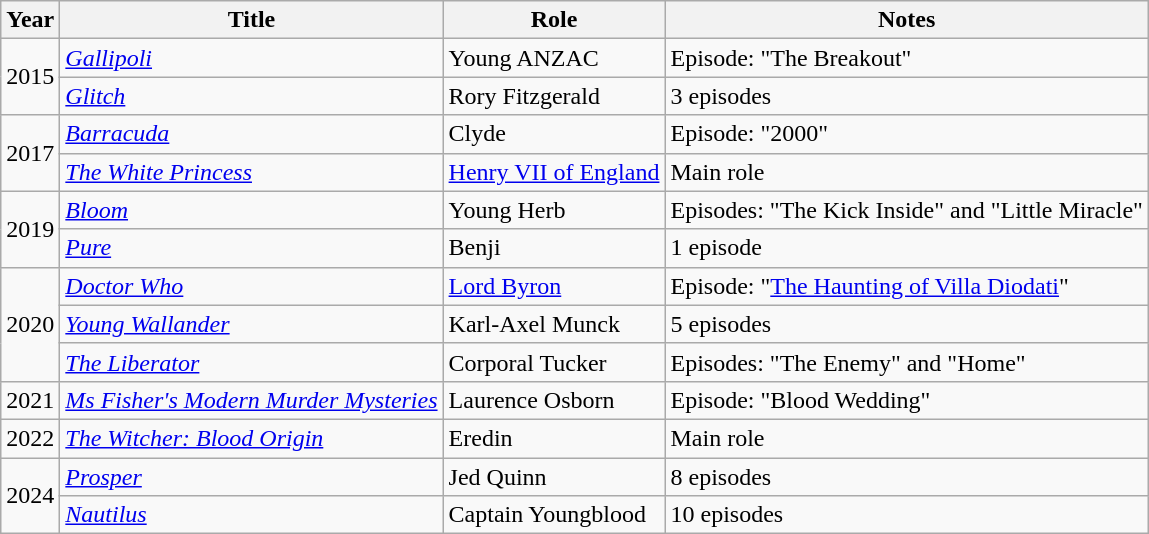<table class="wikitable sortable">
<tr>
<th>Year</th>
<th>Title</th>
<th>Role</th>
<th class="unsortable">Notes</th>
</tr>
<tr>
<td rowspan="2">2015</td>
<td><em><a href='#'>Gallipoli</a></em></td>
<td>Young ANZAC</td>
<td>Episode: "The Breakout"</td>
</tr>
<tr>
<td><em><a href='#'>Glitch</a></em></td>
<td>Rory Fitzgerald</td>
<td>3 episodes</td>
</tr>
<tr>
<td rowspan="2">2017</td>
<td><em><a href='#'>Barracuda</a></em></td>
<td>Clyde</td>
<td>Episode: "2000"</td>
</tr>
<tr>
<td><em><a href='#'>The White Princess</a></em></td>
<td><a href='#'>Henry VII of England</a></td>
<td>Main role</td>
</tr>
<tr>
<td rowspan="2">2019</td>
<td><em><a href='#'>Bloom</a></em></td>
<td>Young Herb</td>
<td>Episodes: "The Kick Inside" and "Little Miracle"</td>
</tr>
<tr>
<td><em><a href='#'>Pure</a></em></td>
<td>Benji</td>
<td>1 episode</td>
</tr>
<tr>
<td rowspan="3">2020</td>
<td><em><a href='#'>Doctor Who</a></em></td>
<td><a href='#'>Lord Byron</a></td>
<td>Episode: "<a href='#'>The Haunting of Villa Diodati</a>"</td>
</tr>
<tr>
<td><em><a href='#'>Young Wallander</a></em></td>
<td>Karl-Axel Munck</td>
<td>5 episodes</td>
</tr>
<tr>
<td><em><a href='#'>The Liberator</a></em></td>
<td>Corporal Tucker</td>
<td>Episodes: "The Enemy" and "Home"</td>
</tr>
<tr>
<td>2021</td>
<td><em><a href='#'>Ms Fisher's Modern Murder Mysteries</a></em></td>
<td>Laurence Osborn</td>
<td>Episode: "Blood Wedding"</td>
</tr>
<tr>
<td>2022</td>
<td><em><a href='#'>The Witcher: Blood Origin</a></em></td>
<td>Eredin</td>
<td>Main role</td>
</tr>
<tr>
<td rowspan="2">2024</td>
<td><em><a href='#'>Prosper</a></em></td>
<td>Jed Quinn</td>
<td>8 episodes</td>
</tr>
<tr>
<td><em><a href='#'>Nautilus</a></em></td>
<td>Captain Youngblood</td>
<td>10 episodes</td>
</tr>
</table>
